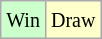<table class="wikitable">
<tr>
<td style="background-color: #CCFFCC;"><small>Win</small></td>
<td style="background-color: #FFFFCC;"><small>Draw</small></td>
</tr>
</table>
